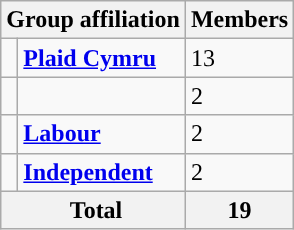<table class="wikitable">
<tr>
<th colspan="2">Group affiliation</th>
<th valign="top">Members</th>
</tr>
<tr>
<td style="background-color:"> </td>
<td><strong><a href='#'>Plaid Cymru</a></strong></td>
<td>13</td>
</tr>
<tr>
<td style="width: 4px" bgcolor=></td>
<td style="text-align: left;" scope="row"><strong><a href='#'></a></strong></td>
<td>2</td>
</tr>
<tr>
<td style="background-color:"> </td>
<td><strong><a href='#'>Labour</a></strong></td>
<td>2</td>
</tr>
<tr>
<td style="background-color:"> </td>
<td><strong><a href='#'>Independent</a></strong></td>
<td>2</td>
</tr>
<tr>
<th colspan="2" rowspan="1"> Total<br></th>
<th>19</th>
</tr>
</table>
